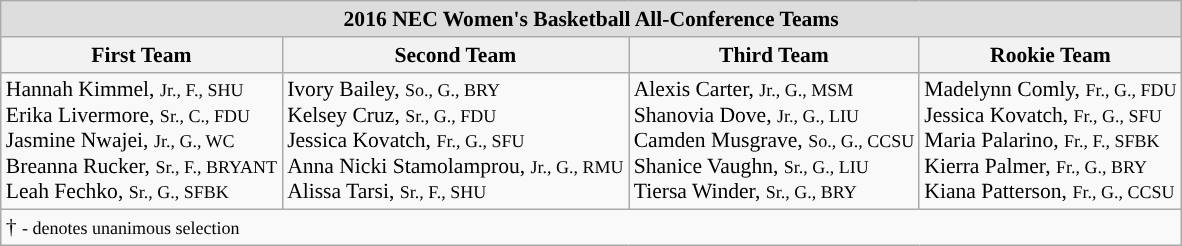<table class="wikitable" style="white-space:nowrap; font-size:90%;">
<tr>
<td colspan="7" style="text-align:center; background:#ddd;"><strong>2016 NEC Women's Basketball All-Conference Teams</strong></td>
</tr>
<tr>
<th>First Team</th>
<th>Second Team</th>
<th>Third Team</th>
<th>Rookie Team</th>
</tr>
<tr>
<td>Hannah Kimmel, <small>Jr., F., SHU</small><br>Erika Livermore, <small>Sr., C., FDU</small><br>Jasmine Nwajei, <small>Jr., G., WC</small><br>Breanna Rucker, <small>Sr., F., BRYANT</small><br>Leah Fechko, <small>Sr., G., SFBK</small></td>
<td>Ivory Bailey, <small>So., G., BRY</small><br>Kelsey Cruz, <small>Sr., G., FDU</small><br>Jessica Kovatch, <small>Fr., G., SFU</small><br>Anna Nicki Stamolamprou, <small>Jr., G., RMU</small><br>Alissa Tarsi, <small>Sr., F., SHU</small></td>
<td>Alexis Carter, <small>Jr., G., MSM</small><br>Shanovia Dove, <small>Jr., G., LIU</small><br>Camden Musgrave, <small>So., G., CCSU</small><br>Shanice Vaughn, <small>Sr., G., LIU</small><br>Tiersa Winder, <small>Sr., G., BRY</small></td>
<td>Madelynn Comly, <small>Fr., G., FDU</small><br>Jessica Kovatch, <small>Fr., G., SFU</small><br>Maria Palarino, <small>Fr., F., SFBK</small><br>Kierra Palmer, <small>Fr., G., BRY</small><br>Kiana Patterson, <small>Fr., G., CCSU</small></td>
</tr>
<tr>
<td colspan="5" style="text-align:left;">† <small>- denotes unanimous selection</small></td>
</tr>
</table>
